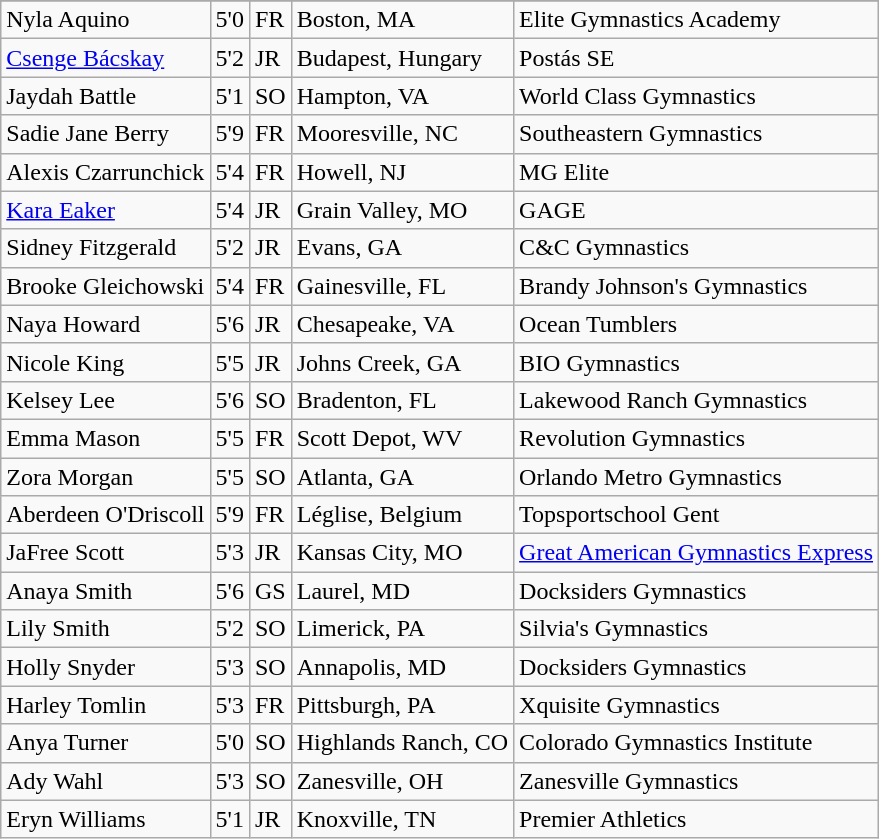<table class="wikitable">
<tr>
</tr>
<tr>
<td>Nyla Aquino</td>
<td>5'0</td>
<td>FR</td>
<td>Boston, MA</td>
<td>Elite Gymnastics Academy</td>
</tr>
<tr>
<td><a href='#'>Csenge Bácskay</a></td>
<td>5'2</td>
<td>JR</td>
<td>Budapest, Hungary</td>
<td>Postás SE</td>
</tr>
<tr>
<td>Jaydah Battle</td>
<td>5'1</td>
<td>SO</td>
<td>Hampton, VA</td>
<td>World Class Gymnastics</td>
</tr>
<tr>
<td>Sadie Jane Berry</td>
<td>5'9</td>
<td>FR</td>
<td>Mooresville, NC</td>
<td>Southeastern Gymnastics</td>
</tr>
<tr>
<td>Alexis Czarrunchick</td>
<td>5'4</td>
<td>FR</td>
<td>Howell, NJ</td>
<td>MG Elite</td>
</tr>
<tr>
<td><a href='#'>Kara Eaker</a></td>
<td>5'4</td>
<td>JR</td>
<td>Grain Valley, MO</td>
<td>GAGE</td>
</tr>
<tr>
<td>Sidney Fitzgerald</td>
<td>5'2</td>
<td>JR</td>
<td>Evans, GA</td>
<td>C&C Gymnastics</td>
</tr>
<tr>
<td>Brooke Gleichowski</td>
<td>5'4</td>
<td>FR</td>
<td>Gainesville, FL</td>
<td>Brandy Johnson's Gymnastics</td>
</tr>
<tr>
<td>Naya Howard</td>
<td>5'6</td>
<td>JR</td>
<td>Chesapeake, VA</td>
<td>Ocean Tumblers</td>
</tr>
<tr>
<td>Nicole King</td>
<td>5'5</td>
<td>JR</td>
<td>Johns Creek, GA</td>
<td>BIO Gymnastics</td>
</tr>
<tr>
<td>Kelsey Lee</td>
<td>5'6</td>
<td>SO</td>
<td>Bradenton, FL</td>
<td>Lakewood Ranch Gymnastics</td>
</tr>
<tr>
<td>Emma Mason</td>
<td>5'5</td>
<td>FR</td>
<td>Scott Depot, WV</td>
<td>Revolution Gymnastics</td>
</tr>
<tr>
<td>Zora Morgan</td>
<td>5'5</td>
<td>SO</td>
<td>Atlanta, GA</td>
<td>Orlando Metro Gymnastics</td>
</tr>
<tr>
<td>Aberdeen O'Driscoll</td>
<td>5'9</td>
<td>FR</td>
<td>Léglise, Belgium</td>
<td>Topsportschool Gent</td>
</tr>
<tr>
<td>JaFree Scott</td>
<td>5'3</td>
<td>JR</td>
<td>Kansas City, MO</td>
<td><a href='#'>Great American Gymnastics Express</a></td>
</tr>
<tr>
<td>Anaya Smith</td>
<td>5'6</td>
<td>GS</td>
<td>Laurel, MD</td>
<td>Docksiders Gymnastics</td>
</tr>
<tr>
<td>Lily Smith</td>
<td>5'2</td>
<td>SO</td>
<td>Limerick, PA</td>
<td>Silvia's Gymnastics</td>
</tr>
<tr>
<td>Holly Snyder</td>
<td>5'3</td>
<td>SO</td>
<td>Annapolis, MD</td>
<td>Docksiders Gymnastics</td>
</tr>
<tr>
<td>Harley Tomlin</td>
<td>5'3</td>
<td>FR</td>
<td>Pittsburgh, PA</td>
<td>Xquisite Gymnastics</td>
</tr>
<tr>
<td>Anya Turner</td>
<td>5'0</td>
<td>SO</td>
<td>Highlands Ranch, CO</td>
<td>Colorado Gymnastics Institute</td>
</tr>
<tr>
<td>Ady Wahl</td>
<td>5'3</td>
<td>SO</td>
<td>Zanesville, OH</td>
<td>Zanesville Gymnastics</td>
</tr>
<tr>
<td>Eryn Williams</td>
<td>5'1</td>
<td>JR</td>
<td>Knoxville, TN</td>
<td>Premier Athletics</td>
</tr>
</table>
